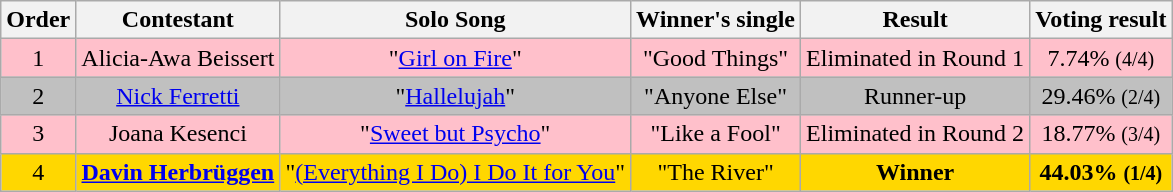<table class="wikitable" style="text-align:center;">
<tr>
<th>Order</th>
<th>Contestant</th>
<th>Solo Song</th>
<th>Winner's single</th>
<th>Result</th>
<th>Voting result</th>
</tr>
<tr bgcolor="pink">
<td>1</td>
<td>Alicia-Awa Beissert</td>
<td>"<a href='#'>Girl on Fire</a>"</td>
<td>"Good Things"</td>
<td>Eliminated in Round 1</td>
<td>7.74% <small>(4/4)</small></td>
</tr>
<tr bgcolor="silver">
<td>2</td>
<td><a href='#'>Nick Ferretti</a></td>
<td>"<a href='#'>Hallelujah</a>"</td>
<td>"Anyone Else"</td>
<td>Runner-up</td>
<td>29.46% <small>(2/4)</small></td>
</tr>
<tr bgcolor="pink">
<td>3</td>
<td>Joana Kesenci</td>
<td>"<a href='#'>Sweet but Psycho</a>"</td>
<td>"Like a Fool"</td>
<td>Eliminated in Round 2</td>
<td>18.77% <small>(3/4)</small></td>
</tr>
<tr bgcolor="gold">
<td>4</td>
<td><strong><a href='#'>Davin Herbrüggen</a></strong></td>
<td>"<a href='#'>(Everything I Do) I Do It for You</a>"</td>
<td>"The River"</td>
<td><strong>Winner</strong></td>
<td><strong>44.03% <small>(1/4)</small></strong></td>
</tr>
</table>
